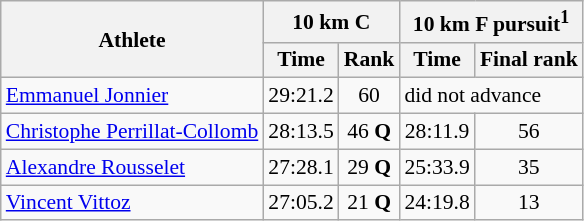<table class="wikitable" border="1" style="font-size:90%">
<tr>
<th rowspan=2>Athlete</th>
<th colspan=2>10 km C</th>
<th colspan=2>10 km F pursuit<sup>1</sup></th>
</tr>
<tr>
<th>Time</th>
<th>Rank</th>
<th>Time</th>
<th>Final rank</th>
</tr>
<tr>
<td><a href='#'>Emmanuel Jonnier</a></td>
<td align=center>29:21.2</td>
<td align=center>60</td>
<td colspan="2">did not advance</td>
</tr>
<tr>
<td><a href='#'>Christophe Perrillat-Collomb</a></td>
<td align=center>28:13.5</td>
<td align=center>46 <strong>Q</strong></td>
<td align=center>28:11.9</td>
<td align=center>56</td>
</tr>
<tr>
<td><a href='#'>Alexandre Rousselet</a></td>
<td align=center>27:28.1</td>
<td align=center>29 <strong>Q</strong></td>
<td align=center>25:33.9</td>
<td align=center>35</td>
</tr>
<tr>
<td><a href='#'>Vincent Vittoz</a></td>
<td align=center>27:05.2</td>
<td align=center>21 <strong>Q</strong></td>
<td align=center>24:19.8</td>
<td align=center>13</td>
</tr>
</table>
